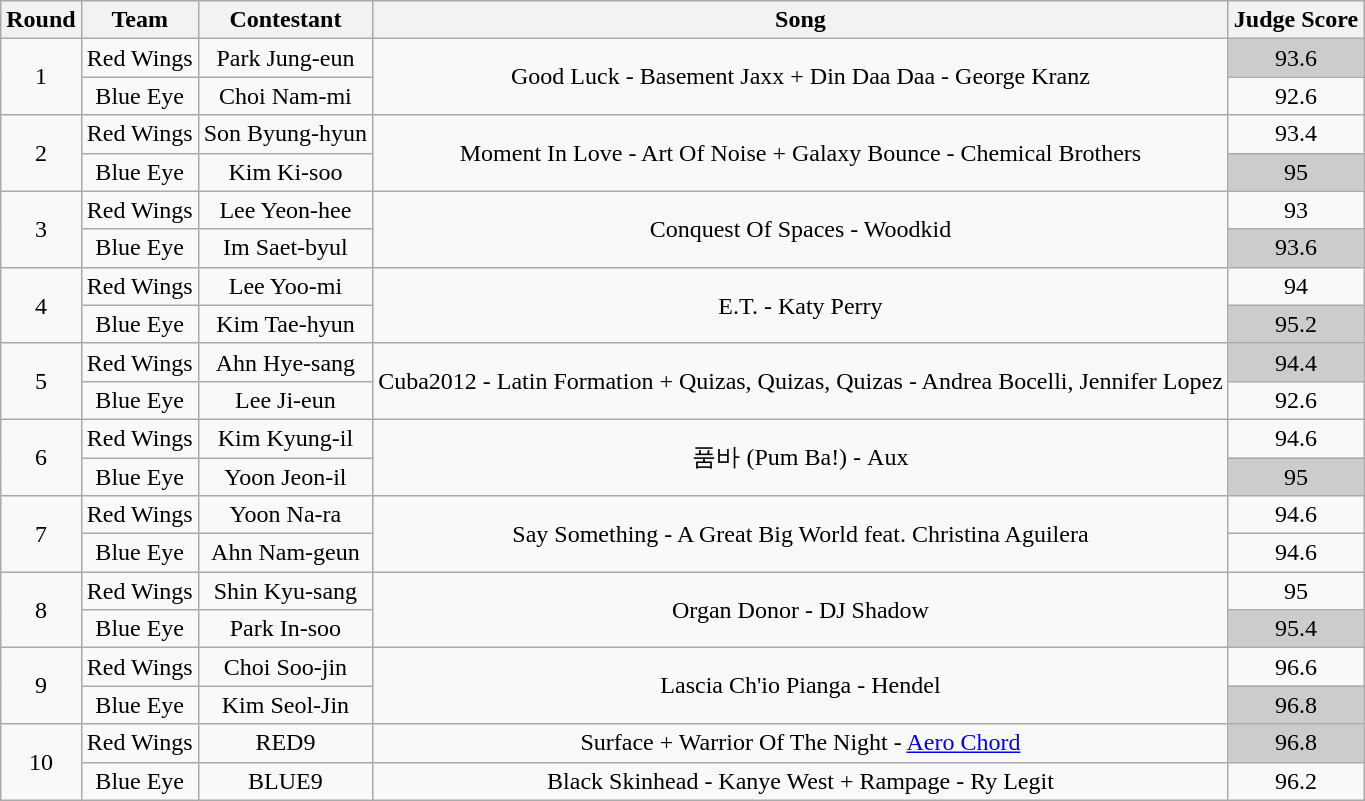<table class="wikitable plainrowheaders" style="text-align:center;">
<tr style="background:#f2f2f2;">
<th scope="col">Round</th>
<th scope="col">Team</th>
<th scope="col">Contestant</th>
<th scope="col">Song</th>
<th scope="col">Judge Score</th>
</tr>
<tr>
<td rowspan="2">1</td>
<td>Red Wings</td>
<td>Park Jung-eun</td>
<td rowspan="2">Good Luck - Basement Jaxx + Din Daa Daa - George Kranz</td>
<td style="background:#ccc;">93.6</td>
</tr>
<tr>
<td>Blue Eye</td>
<td>Choi Nam-mi</td>
<td>92.6</td>
</tr>
<tr>
<td rowspan="2">2</td>
<td>Red Wings</td>
<td>Son Byung-hyun</td>
<td rowspan="2">Moment In Love - Art Of Noise + Galaxy Bounce - Chemical Brothers</td>
<td>93.4</td>
</tr>
<tr>
<td>Blue Eye</td>
<td>Kim Ki-soo</td>
<td style="background:#ccc;">95</td>
</tr>
<tr>
<td rowspan="2">3</td>
<td>Red Wings</td>
<td>Lee Yeon-hee</td>
<td rowspan="2">Conquest Of Spaces - Woodkid</td>
<td>93</td>
</tr>
<tr>
<td>Blue Eye</td>
<td>Im Saet-byul</td>
<td style="background:#ccc;">93.6</td>
</tr>
<tr>
<td rowspan="2">4</td>
<td>Red Wings</td>
<td>Lee Yoo-mi</td>
<td rowspan="2">E.T. - Katy Perry</td>
<td>94</td>
</tr>
<tr>
<td>Blue Eye</td>
<td>Kim Tae-hyun</td>
<td style="background:#ccc;">95.2</td>
</tr>
<tr>
<td rowspan="2">5</td>
<td>Red Wings</td>
<td>Ahn Hye-sang</td>
<td rowspan="2">Cuba2012 - Latin Formation + Quizas, Quizas, Quizas - Andrea Bocelli, Jennifer Lopez</td>
<td style="background:#ccc;">94.4</td>
</tr>
<tr>
<td>Blue Eye</td>
<td>Lee Ji-eun</td>
<td>92.6</td>
</tr>
<tr>
<td rowspan="2">6</td>
<td>Red Wings</td>
<td>Kim Kyung-il</td>
<td rowspan="2">품바 (Pum Ba!) - Aux</td>
<td>94.6</td>
</tr>
<tr>
<td>Blue Eye</td>
<td>Yoon Jeon-il</td>
<td style="background:#ccc;">95</td>
</tr>
<tr>
<td rowspan="2">7</td>
<td>Red Wings</td>
<td>Yoon Na-ra</td>
<td rowspan="2">Say Something - A Great Big World feat. Christina Aguilera</td>
<td>94.6</td>
</tr>
<tr>
<td>Blue Eye</td>
<td>Ahn Nam-geun</td>
<td>94.6</td>
</tr>
<tr>
<td rowspan="2">8</td>
<td>Red Wings</td>
<td>Shin Kyu-sang</td>
<td rowspan="2">Organ Donor - DJ Shadow</td>
<td>95</td>
</tr>
<tr>
<td>Blue Eye</td>
<td>Park In-soo</td>
<td style="background:#ccc;">95.4</td>
</tr>
<tr>
<td rowspan="2">9</td>
<td>Red Wings</td>
<td>Choi Soo-jin</td>
<td rowspan="2">Lascia Ch'io Pianga - Hendel</td>
<td>96.6</td>
</tr>
<tr>
<td>Blue Eye</td>
<td>Kim Seol-Jin</td>
<td style="background:#ccc;">96.8</td>
</tr>
<tr>
<td rowspan="2">10</td>
<td>Red Wings</td>
<td>RED9</td>
<td>Surface + Warrior Of The Night - <a href='#'>Aero Chord</a></td>
<td style="background:#ccc;">96.8</td>
</tr>
<tr>
<td>Blue Eye</td>
<td>BLUE9</td>
<td>Black Skinhead - Kanye West + Rampage - Ry Legit</td>
<td>96.2</td>
</tr>
</table>
